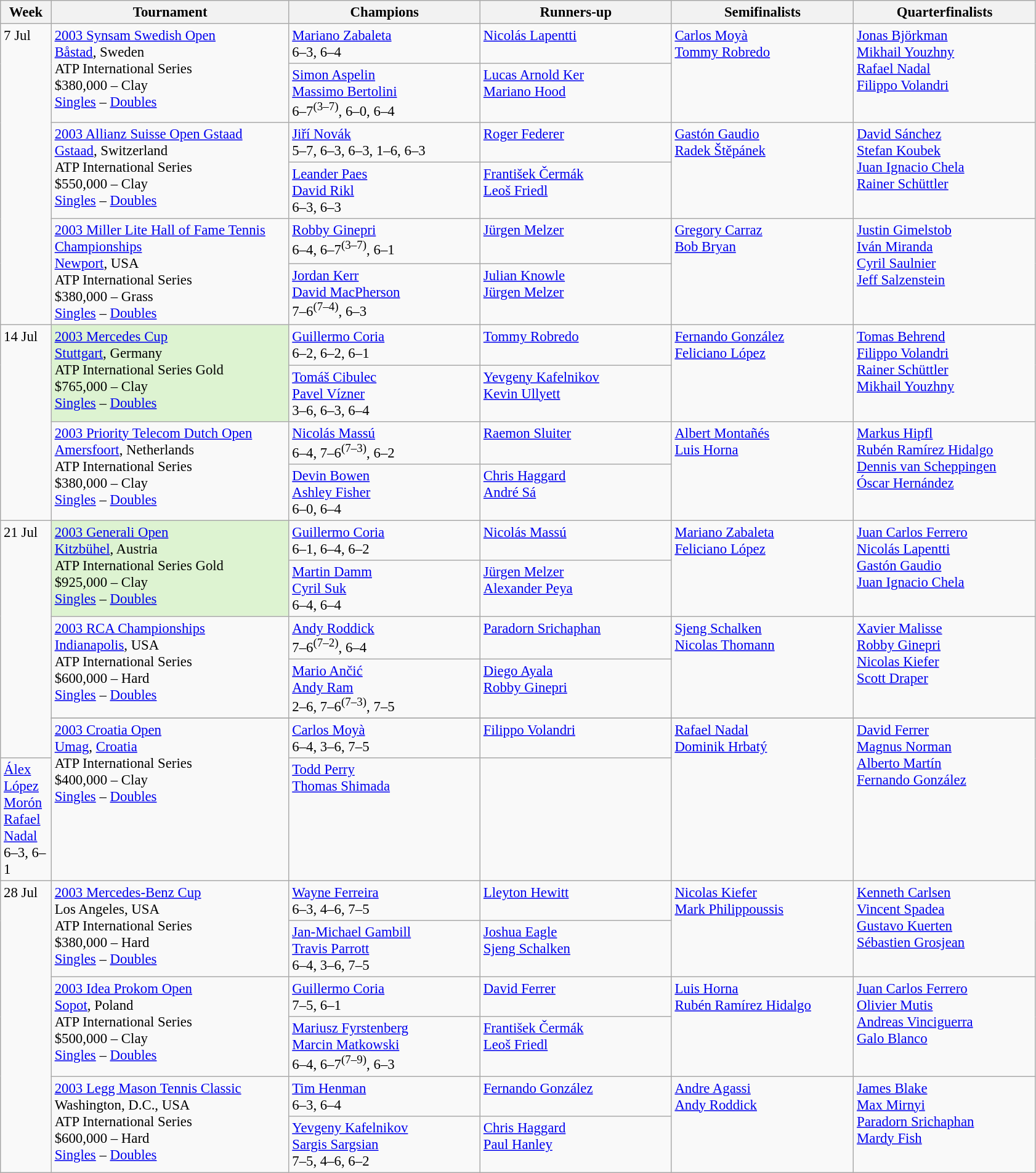<table class=wikitable style=font-size:95%>
<tr>
<th style="width:48px;">Week</th>
<th style="width:250px;">Tournament</th>
<th style="width:200px;">Champions</th>
<th style="width:200px;">Runners-up</th>
<th style="width:190px;">Semifinalists</th>
<th style="width:190px;">Quarterfinalists</th>
</tr>
<tr valign=top>
<td rowspan=6>7 Jul</td>
<td rowspan=2><a href='#'>2003 Synsam Swedish Open</a><br> <a href='#'>Båstad</a>, Sweden<br>ATP International Series<br>$380,000 – Clay <br> <a href='#'>Singles</a> – <a href='#'>Doubles</a></td>
<td> <a href='#'>Mariano Zabaleta</a> <br>6–3, 6–4</td>
<td> <a href='#'>Nicolás Lapentti</a></td>
<td rowspan=2> <a href='#'>Carlos Moyà</a> <br> <a href='#'>Tommy Robredo</a></td>
<td rowspan=2> <a href='#'>Jonas Björkman</a> <br>  <a href='#'>Mikhail Youzhny</a> <br> <a href='#'>Rafael Nadal</a>  <br>  <a href='#'>Filippo Volandri</a></td>
</tr>
<tr valign=top>
<td> <a href='#'>Simon Aspelin</a><br> <a href='#'>Massimo Bertolini</a><br> 6–7<sup>(3–7)</sup>, 6–0, 6–4</td>
<td> <a href='#'>Lucas Arnold Ker</a><br> <a href='#'>Mariano Hood</a></td>
</tr>
<tr valign=top>
<td rowspan=2><a href='#'>2003 Allianz Suisse Open Gstaad</a><br> <a href='#'>Gstaad</a>, Switzerland<br>ATP International Series<br>$550,000 – Clay <br> <a href='#'>Singles</a> – <a href='#'>Doubles</a></td>
<td> <a href='#'>Jiří Novák</a> <br>5–7, 6–3, 6–3, 1–6, 6–3</td>
<td> <a href='#'>Roger Federer</a></td>
<td rowspan=2> <a href='#'>Gastón Gaudio</a> <br> <a href='#'>Radek Štěpánek</a></td>
<td rowspan=2> <a href='#'>David Sánchez</a> <br>  <a href='#'>Stefan Koubek</a> <br> <a href='#'>Juan Ignacio Chela</a>  <br>  <a href='#'>Rainer Schüttler</a></td>
</tr>
<tr valign=top>
<td> <a href='#'>Leander Paes</a><br> <a href='#'>David Rikl</a><br> 6–3, 6–3</td>
<td> <a href='#'>František Čermák</a><br> <a href='#'>Leoš Friedl</a></td>
</tr>
<tr valign=top>
<td rowspan=2><a href='#'>2003 Miller Lite Hall of Fame Tennis Championships</a><br> <a href='#'>Newport</a>, USA<br>ATP International Series<br>$380,000 – Grass <br> <a href='#'>Singles</a> – <a href='#'>Doubles</a></td>
<td> <a href='#'>Robby Ginepri</a> <br>6–4, 6–7<sup>(3–7)</sup>, 6–1</td>
<td> <a href='#'>Jürgen Melzer</a></td>
<td rowspan=2> <a href='#'>Gregory Carraz</a> <br> <a href='#'>Bob Bryan</a></td>
<td rowspan=2> <a href='#'>Justin Gimelstob</a> <br>  <a href='#'>Iván Miranda</a> <br> <a href='#'>Cyril Saulnier</a>  <br>  <a href='#'>Jeff Salzenstein</a></td>
</tr>
<tr valign=top>
<td> <a href='#'>Jordan Kerr</a><br> <a href='#'>David MacPherson</a><br> 7–6<sup>(7–4)</sup>, 6–3</td>
<td> <a href='#'>Julian Knowle</a><br> <a href='#'>Jürgen Melzer</a></td>
</tr>
<tr valign=top>
<td rowspan=4>14 Jul</td>
<td bgcolor=#DDF3D1 rowspan=2><a href='#'>2003 Mercedes Cup</a><br> <a href='#'>Stuttgart</a>, Germany<br>ATP International Series Gold<br>$765,000 – Clay <br> <a href='#'>Singles</a> – <a href='#'>Doubles</a></td>
<td> <a href='#'>Guillermo Coria</a> <br>6–2, 6–2, 6–1</td>
<td> <a href='#'>Tommy Robredo</a></td>
<td rowspan=2> <a href='#'>Fernando González</a> <br> <a href='#'>Feliciano López</a></td>
<td rowspan=2> <a href='#'>Tomas Behrend</a> <br>  <a href='#'>Filippo Volandri</a> <br> <a href='#'>Rainer Schüttler</a>  <br>  <a href='#'>Mikhail Youzhny</a></td>
</tr>
<tr valign=top>
<td> <a href='#'>Tomáš Cibulec</a><br> <a href='#'>Pavel Vízner</a><br> 3–6, 6–3, 6–4</td>
<td> <a href='#'>Yevgeny Kafelnikov</a><br> <a href='#'>Kevin Ullyett</a></td>
</tr>
<tr valign=top>
<td rowspan=2><a href='#'>2003 Priority Telecom Dutch Open</a><br> <a href='#'>Amersfoort</a>, Netherlands<br>ATP International Series<br>$380,000 – Clay <br> <a href='#'>Singles</a> – <a href='#'>Doubles</a></td>
<td> <a href='#'>Nicolás Massú</a> <br>6–4, 7–6<sup>(7–3)</sup>, 6–2</td>
<td> <a href='#'>Raemon Sluiter</a></td>
<td rowspan=2> <a href='#'>Albert Montañés</a> <br> <a href='#'>Luis Horna</a></td>
<td rowspan=2> <a href='#'>Markus Hipfl</a> <br>  <a href='#'>Rubén Ramírez Hidalgo</a> <br> <a href='#'>Dennis van Scheppingen</a>  <br>  <a href='#'>Óscar Hernández</a></td>
</tr>
<tr valign=top>
<td> <a href='#'>Devin Bowen</a><br> <a href='#'>Ashley Fisher</a><br> 6–0, 6–4</td>
<td> <a href='#'>Chris Haggard</a><br> <a href='#'>André Sá</a></td>
</tr>
<tr valign=top>
<td rowspan=6>21 Jul</td>
<td bgcolor=#DDF3D1 rowspan=2><a href='#'>2003 Generali Open</a><br> <a href='#'>Kitzbühel</a>, Austria<br>ATP International Series Gold<br>$925,000 – Clay <br> <a href='#'>Singles</a> – <a href='#'>Doubles</a></td>
<td> <a href='#'>Guillermo Coria</a> <br>6–1, 6–4, 6–2</td>
<td> <a href='#'>Nicolás Massú</a></td>
<td rowspan=2> <a href='#'>Mariano Zabaleta</a> <br> <a href='#'>Feliciano López</a></td>
<td rowspan=2> <a href='#'>Juan Carlos Ferrero</a> <br>  <a href='#'>Nicolás Lapentti</a> <br> <a href='#'>Gastón Gaudio</a>  <br>  <a href='#'>Juan Ignacio Chela</a></td>
</tr>
<tr valign=top>
<td> <a href='#'>Martin Damm</a><br> <a href='#'>Cyril Suk</a><br> 6–4, 6–4</td>
<td> <a href='#'>Jürgen Melzer</a><br> <a href='#'>Alexander Peya</a></td>
</tr>
<tr valign=top>
<td rowspan=2><a href='#'>2003 RCA Championships</a><br> <a href='#'>Indianapolis</a>, USA<br>ATP International Series<br>$600,000 – Hard <br> <a href='#'>Singles</a> – <a href='#'>Doubles</a></td>
<td> <a href='#'>Andy Roddick</a> <br>7–6<sup>(7–2)</sup>, 6–4</td>
<td> <a href='#'>Paradorn Srichaphan</a></td>
<td rowspan=2> <a href='#'>Sjeng Schalken</a> <br> <a href='#'>Nicolas Thomann</a></td>
<td rowspan=2> <a href='#'>Xavier Malisse</a> <br>  <a href='#'>Robby Ginepri</a> <br> <a href='#'>Nicolas Kiefer</a>  <br>  <a href='#'>Scott Draper</a></td>
</tr>
<tr valign=top>
<td> <a href='#'>Mario Ančić</a><br> <a href='#'>Andy Ram</a><br> 2–6, 7–6<sup>(7–3)</sup>, 7–5</td>
<td> <a href='#'>Diego Ayala</a><br> <a href='#'>Robby Ginepri</a></td>
</tr>
<tr valign=top>
</tr>
<tr valign=top>
<td rowspan=2><a href='#'>2003 Croatia Open</a><br> <a href='#'>Umag</a>, <a href='#'>Croatia</a><br>ATP International Series<br>$400,000 – Clay <br> <a href='#'>Singles</a> – <a href='#'>Doubles</a></td>
<td> <a href='#'>Carlos Moyà</a> <br>6–4, 3–6, 7–5</td>
<td> <a href='#'>Filippo Volandri</a></td>
<td rowspan=2> <a href='#'>Rafael Nadal</a> <br> <a href='#'>Dominik Hrbatý</a></td>
<td rowspan=2> <a href='#'>David Ferrer</a> <br>  <a href='#'>Magnus Norman</a> <br> <a href='#'>Alberto Martín</a>  <br>  <a href='#'>Fernando González</a></td>
</tr>
<tr valign=top>
<td> <a href='#'>Álex López Morón</a> <br> <a href='#'>Rafael Nadal</a><br> 6–3, 6–1</td>
<td> <a href='#'>Todd Perry</a><br> <a href='#'>Thomas Shimada</a></td>
</tr>
<tr valign=top>
<td rowspan=6>28 Jul</td>
<td rowspan=2><a href='#'>2003 Mercedes-Benz Cup</a><br> Los Angeles, USA<br>ATP International Series<br>$380,000 – Hard <br> <a href='#'>Singles</a> – <a href='#'>Doubles</a></td>
<td> <a href='#'>Wayne Ferreira</a> <br>6–3, 4–6, 7–5</td>
<td> <a href='#'>Lleyton Hewitt</a></td>
<td rowspan=2> <a href='#'>Nicolas Kiefer</a> <br> <a href='#'>Mark Philippoussis</a></td>
<td rowspan=2> <a href='#'>Kenneth Carlsen</a> <br>  <a href='#'>Vincent Spadea</a> <br> <a href='#'>Gustavo Kuerten</a>  <br>  <a href='#'>Sébastien Grosjean</a></td>
</tr>
<tr valign=top>
<td> <a href='#'>Jan-Michael Gambill</a><br> <a href='#'>Travis Parrott</a><br> 6–4, 3–6, 7–5</td>
<td> <a href='#'>Joshua Eagle</a><br> <a href='#'>Sjeng Schalken</a></td>
</tr>
<tr valign=top>
<td rowspan=2><a href='#'>2003 Idea Prokom Open</a><br> <a href='#'>Sopot</a>, Poland<br>ATP International Series<br>$500,000 – Clay <br> <a href='#'>Singles</a> – <a href='#'>Doubles</a></td>
<td> <a href='#'>Guillermo Coria</a> <br>7–5, 6–1</td>
<td> <a href='#'>David Ferrer</a></td>
<td rowspan=2> <a href='#'>Luis Horna</a> <br> <a href='#'>Rubén Ramírez Hidalgo</a></td>
<td rowspan=2> <a href='#'>Juan Carlos Ferrero</a> <br>  <a href='#'>Olivier Mutis</a> <br> <a href='#'>Andreas Vinciguerra</a>  <br>  <a href='#'>Galo Blanco</a></td>
</tr>
<tr valign=top>
<td> <a href='#'>Mariusz Fyrstenberg</a><br> <a href='#'>Marcin Matkowski</a><br> 6–4, 6–7<sup>(7–9)</sup>, 6–3</td>
<td> <a href='#'>František Čermák</a><br> <a href='#'>Leoš Friedl</a></td>
</tr>
<tr valign=top>
<td rowspan=2><a href='#'>2003 Legg Mason Tennis Classic</a><br> Washington, D.C., USA<br>ATP International Series<br>$600,000 – Hard <br> <a href='#'>Singles</a> – <a href='#'>Doubles</a></td>
<td> <a href='#'>Tim Henman</a> <br>6–3, 6–4</td>
<td> <a href='#'>Fernando González</a></td>
<td rowspan=2> <a href='#'>Andre Agassi</a> <br> <a href='#'>Andy Roddick</a></td>
<td rowspan=2> <a href='#'>James Blake</a> <br>  <a href='#'>Max Mirnyi</a> <br> <a href='#'>Paradorn Srichaphan</a>  <br>  <a href='#'>Mardy Fish</a></td>
</tr>
<tr valign=top>
<td> <a href='#'>Yevgeny Kafelnikov</a><br> <a href='#'>Sargis Sargsian</a><br> 7–5, 4–6, 6–2</td>
<td> <a href='#'>Chris Haggard</a><br> <a href='#'>Paul Hanley</a></td>
</tr>
</table>
